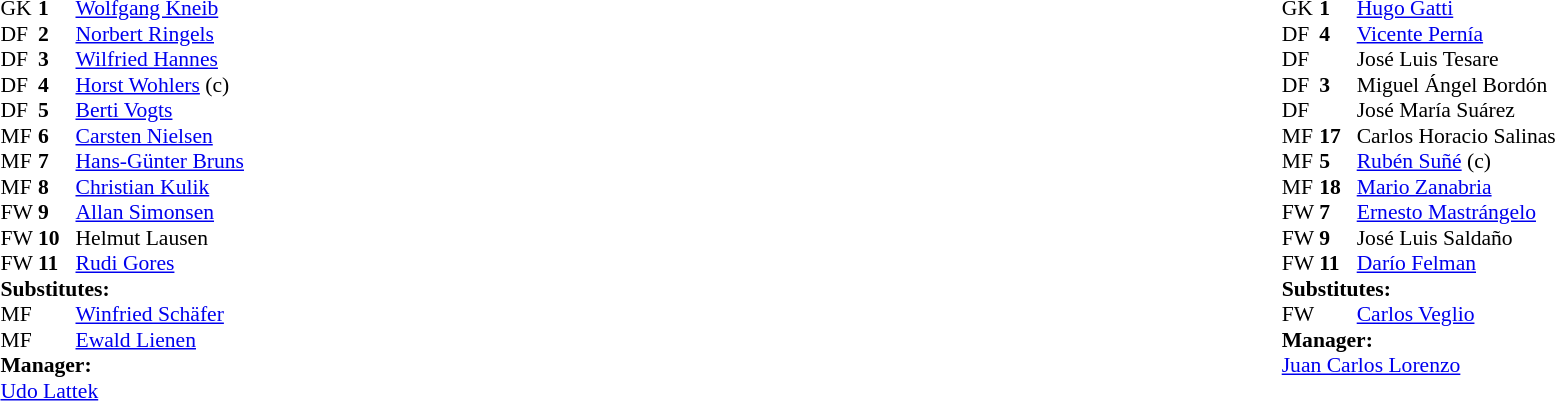<table width=100%>
<tr>
<td valign="top" width="50%"><br><table style="font-size:90%" cellspacing="0" cellpadding="0">
<tr>
<td colspan="4"></td>
</tr>
<tr>
<th width=25></th>
<th width=25></th>
</tr>
<tr>
<td>GK</td>
<td><strong>1</strong></td>
<td> <a href='#'>Wolfgang Kneib</a></td>
</tr>
<tr>
<td>DF</td>
<td><strong>2</strong></td>
<td> <a href='#'>Norbert Ringels</a></td>
</tr>
<tr>
<td>DF</td>
<td><strong>3</strong></td>
<td> <a href='#'>Wilfried Hannes</a></td>
</tr>
<tr>
<td>DF</td>
<td><strong>4</strong></td>
<td> <a href='#'>Horst Wohlers</a> (c)</td>
<td></td>
<td></td>
</tr>
<tr>
<td>DF</td>
<td><strong>5</strong></td>
<td> <a href='#'>Berti Vogts</a></td>
</tr>
<tr>
<td>MF</td>
<td><strong>6</strong></td>
<td> <a href='#'>Carsten Nielsen</a></td>
</tr>
<tr>
<td>MF</td>
<td><strong>7</strong></td>
<td> <a href='#'>Hans-Günter Bruns</a></td>
</tr>
<tr>
<td>MF</td>
<td><strong>8</strong></td>
<td> <a href='#'>Christian Kulik</a></td>
</tr>
<tr>
<td>FW</td>
<td><strong>9</strong></td>
<td> <a href='#'>Allan Simonsen</a></td>
</tr>
<tr>
<td>FW</td>
<td><strong>10</strong></td>
<td> Helmut Lausen</td>
<td></td>
<td></td>
</tr>
<tr>
<td>FW</td>
<td><strong>11</strong></td>
<td> <a href='#'>Rudi Gores</a></td>
</tr>
<tr>
<td colspan=3><strong>Substitutes:</strong></td>
</tr>
<tr>
<td>MF</td>
<td></td>
<td> <a href='#'>Winfried Schäfer</a></td>
<td></td>
<td></td>
</tr>
<tr>
<td>MF</td>
<td></td>
<td> <a href='#'>Ewald Lienen</a></td>
<td></td>
<td></td>
</tr>
<tr>
<td colspan=3><strong>Manager:</strong></td>
</tr>
<tr>
<td colspan=4> <a href='#'>Udo Lattek</a></td>
</tr>
</table>
</td>
<td valign="top"></td>
<td valign="top" width="50%"><br><table style="font-size:90%" cellspacing="0" cellpadding="0" align=center>
<tr>
<td colspan="4"></td>
</tr>
<tr>
<th width=25></th>
<th width=25></th>
</tr>
<tr>
<td>GK</td>
<td><strong>1</strong></td>
<td> <a href='#'>Hugo Gatti</a></td>
</tr>
<tr>
<td>DF</td>
<td><strong>4</strong></td>
<td> <a href='#'>Vicente Pernía</a></td>
</tr>
<tr>
<td>DF</td>
<td></td>
<td> José Luis Tesare</td>
</tr>
<tr>
<td>DF</td>
<td><strong>3</strong></td>
<td> Miguel Ángel Bordón</td>
</tr>
<tr>
<td>DF</td>
<td></td>
<td> José María Suárez</td>
</tr>
<tr>
<td>MF</td>
<td><strong>17</strong></td>
<td> Carlos Horacio Salinas</td>
</tr>
<tr>
<td>MF</td>
<td><strong>5</strong></td>
<td> <a href='#'>Rubén Suñé</a> (c)</td>
</tr>
<tr>
<td>MF</td>
<td><strong>18</strong></td>
<td> <a href='#'>Mario Zanabria</a></td>
</tr>
<tr>
<td>FW</td>
<td><strong>7</strong></td>
<td> <a href='#'>Ernesto Mastrángelo</a></td>
</tr>
<tr>
<td>FW</td>
<td><strong>9</strong></td>
<td> José Luis Saldaño</td>
<td></td>
<td></td>
</tr>
<tr>
<td>FW</td>
<td><strong>11</strong></td>
<td> <a href='#'>Darío Felman</a></td>
</tr>
<tr>
<td colspan=3><strong>Substitutes:</strong></td>
</tr>
<tr>
<td>FW</td>
<td></td>
<td> <a href='#'>Carlos Veglio</a></td>
<td></td>
<td></td>
</tr>
<tr>
<td colspan=3><strong>Manager:</strong></td>
</tr>
<tr>
<td colspan=4> <a href='#'>Juan Carlos Lorenzo</a></td>
</tr>
</table>
</td>
</tr>
</table>
